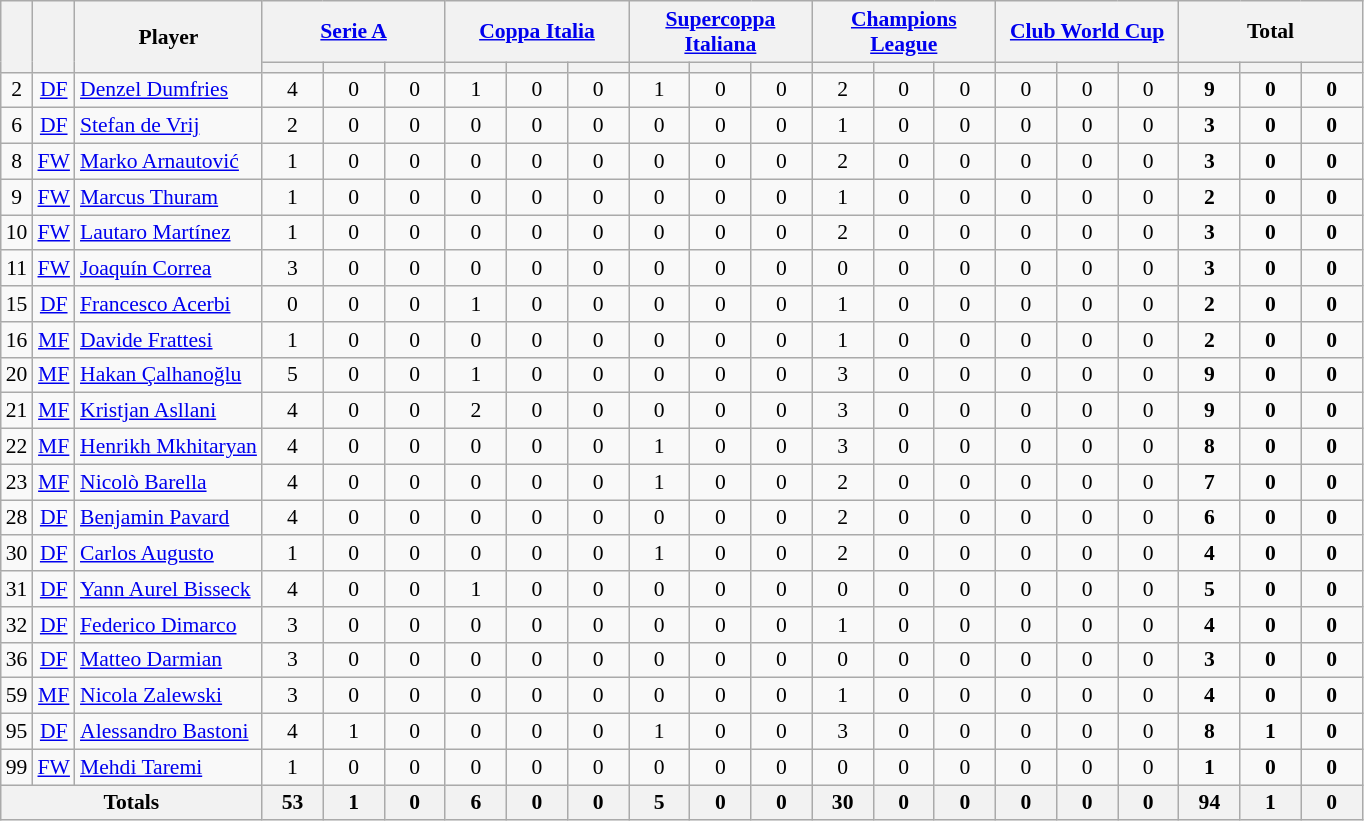<table class="wikitable" style="text-align:center;font-size:90%">
<tr>
<th rowspan="2" !width=15></th>
<th rowspan="2" !width=15></th>
<th rowspan="2" !width=120>Player</th>
<th colspan="3"><a href='#'>Serie A</a></th>
<th colspan="3"><a href='#'>Coppa Italia</a></th>
<th colspan="3"><a href='#'>Supercoppa Italiana</a></th>
<th colspan="3"><a href='#'>Champions League</a></th>
<th colspan="3"><a href='#'>Club World Cup</a></th>
<th colspan="3">Total</th>
</tr>
<tr>
<th width=34; background:#fe9;"></th>
<th width=34; background:#fe9;"></th>
<th width=34; background:#ff8888;"></th>
<th width=34; background:#fe9;"></th>
<th width=34; background:#fe9;"></th>
<th width=34; background:#ff8888;"></th>
<th width=34; background:#fe9;"></th>
<th width=34; background:#fe9;"></th>
<th width=34; background:#ff8888;"></th>
<th width=34; background:#fe9;"></th>
<th width=34; background:#fe9;"></th>
<th width=34; background:#ff8888;"></th>
<th width=34; background:#fe9;"></th>
<th width=34; background:#fe9;"></th>
<th width=34; background:#ff8888;"></th>
<th width=34; background:#fe9;"></th>
<th width=34; background:#fe9;"></th>
<th width=34; background:#ff8888;"></th>
</tr>
<tr>
<td>2</td>
<td><a href='#'>DF</a></td>
<td align=left> <a href='#'>Denzel Dumfries</a></td>
<td>4</td>
<td>0</td>
<td>0</td>
<td>1</td>
<td>0</td>
<td>0</td>
<td>1</td>
<td>0</td>
<td>0</td>
<td>2</td>
<td>0</td>
<td>0</td>
<td>0</td>
<td>0</td>
<td>0</td>
<td><strong>9</strong></td>
<td><strong>0</strong></td>
<td><strong>0</strong></td>
</tr>
<tr>
<td>6</td>
<td><a href='#'>DF</a></td>
<td align=left> <a href='#'>Stefan de Vrij</a></td>
<td>2</td>
<td>0</td>
<td>0</td>
<td>0</td>
<td>0</td>
<td>0</td>
<td>0</td>
<td>0</td>
<td>0</td>
<td>1</td>
<td>0</td>
<td>0</td>
<td>0</td>
<td>0</td>
<td>0</td>
<td><strong>3</strong></td>
<td><strong>0</strong></td>
<td><strong>0</strong></td>
</tr>
<tr>
<td>8</td>
<td><a href='#'>FW</a></td>
<td align=left> <a href='#'>Marko Arnautović</a></td>
<td>1</td>
<td>0</td>
<td>0</td>
<td>0</td>
<td>0</td>
<td>0</td>
<td>0</td>
<td>0</td>
<td>0</td>
<td>2</td>
<td>0</td>
<td>0</td>
<td>0</td>
<td>0</td>
<td>0</td>
<td><strong>3</strong></td>
<td><strong>0</strong></td>
<td><strong>0</strong></td>
</tr>
<tr>
<td>9</td>
<td><a href='#'>FW</a></td>
<td align=left> <a href='#'>Marcus Thuram</a></td>
<td>1</td>
<td>0</td>
<td>0</td>
<td>0</td>
<td>0</td>
<td>0</td>
<td>0</td>
<td>0</td>
<td>0</td>
<td>1</td>
<td>0</td>
<td>0</td>
<td>0</td>
<td>0</td>
<td>0</td>
<td><strong>2</strong></td>
<td><strong>0</strong></td>
<td><strong>0</strong></td>
</tr>
<tr>
<td>10</td>
<td><a href='#'>FW</a></td>
<td align=left> <a href='#'>Lautaro Martínez</a></td>
<td>1</td>
<td>0</td>
<td>0</td>
<td>0</td>
<td>0</td>
<td>0</td>
<td>0</td>
<td>0</td>
<td>0</td>
<td>2</td>
<td>0</td>
<td>0</td>
<td>0</td>
<td>0</td>
<td>0</td>
<td><strong>3</strong></td>
<td><strong>0</strong></td>
<td><strong>0</strong></td>
</tr>
<tr>
<td>11</td>
<td><a href='#'>FW</a></td>
<td align=left> <a href='#'>Joaquín Correa</a></td>
<td>3</td>
<td>0</td>
<td>0</td>
<td>0</td>
<td>0</td>
<td>0</td>
<td>0</td>
<td>0</td>
<td>0</td>
<td>0</td>
<td>0</td>
<td>0</td>
<td>0</td>
<td>0</td>
<td>0</td>
<td><strong>3</strong></td>
<td><strong>0</strong></td>
<td><strong>0</strong></td>
</tr>
<tr>
<td>15</td>
<td><a href='#'>DF</a></td>
<td align=left> <a href='#'>Francesco Acerbi</a></td>
<td>0</td>
<td>0</td>
<td>0</td>
<td>1</td>
<td>0</td>
<td>0</td>
<td>0</td>
<td>0</td>
<td>0</td>
<td>1</td>
<td>0</td>
<td>0</td>
<td>0</td>
<td>0</td>
<td>0</td>
<td><strong>2</strong></td>
<td><strong>0</strong></td>
<td><strong>0</strong></td>
</tr>
<tr>
<td>16</td>
<td><a href='#'>MF</a></td>
<td align=left> <a href='#'>Davide Frattesi</a></td>
<td>1</td>
<td>0</td>
<td>0</td>
<td>0</td>
<td>0</td>
<td>0</td>
<td>0</td>
<td>0</td>
<td>0</td>
<td>1</td>
<td>0</td>
<td>0</td>
<td>0</td>
<td>0</td>
<td>0</td>
<td><strong>2</strong></td>
<td><strong>0</strong></td>
<td><strong>0</strong></td>
</tr>
<tr>
<td>20</td>
<td><a href='#'>MF</a></td>
<td align=left> <a href='#'>Hakan Çalhanoğlu</a></td>
<td>5</td>
<td>0</td>
<td>0</td>
<td>1</td>
<td>0</td>
<td>0</td>
<td>0</td>
<td>0</td>
<td>0</td>
<td>3</td>
<td>0</td>
<td>0</td>
<td>0</td>
<td>0</td>
<td>0</td>
<td><strong>9</strong></td>
<td><strong>0</strong></td>
<td><strong>0</strong></td>
</tr>
<tr>
<td>21</td>
<td><a href='#'>MF</a></td>
<td align=left> <a href='#'>Kristjan Asllani</a></td>
<td>4</td>
<td>0</td>
<td>0</td>
<td>2</td>
<td>0</td>
<td>0</td>
<td>0</td>
<td>0</td>
<td>0</td>
<td>3</td>
<td>0</td>
<td>0</td>
<td>0</td>
<td>0</td>
<td>0</td>
<td><strong>9</strong></td>
<td><strong>0</strong></td>
<td><strong>0</strong></td>
</tr>
<tr>
<td>22</td>
<td><a href='#'>MF</a></td>
<td align=left> <a href='#'>Henrikh Mkhitaryan</a></td>
<td>4</td>
<td>0</td>
<td>0</td>
<td>0</td>
<td>0</td>
<td>0</td>
<td>1</td>
<td>0</td>
<td>0</td>
<td>3</td>
<td>0</td>
<td>0</td>
<td>0</td>
<td>0</td>
<td>0</td>
<td><strong>8</strong></td>
<td><strong>0</strong></td>
<td><strong>0</strong></td>
</tr>
<tr>
<td>23</td>
<td><a href='#'>MF</a></td>
<td align=left> <a href='#'>Nicolò Barella</a></td>
<td>4</td>
<td>0</td>
<td>0</td>
<td>0</td>
<td>0</td>
<td>0</td>
<td>1</td>
<td>0</td>
<td>0</td>
<td>2</td>
<td>0</td>
<td>0</td>
<td>0</td>
<td>0</td>
<td>0</td>
<td><strong>7</strong></td>
<td><strong>0</strong></td>
<td><strong>0</strong></td>
</tr>
<tr>
<td>28</td>
<td><a href='#'>DF</a></td>
<td align=left> <a href='#'>Benjamin Pavard</a></td>
<td>4</td>
<td>0</td>
<td>0</td>
<td>0</td>
<td>0</td>
<td>0</td>
<td>0</td>
<td>0</td>
<td>0</td>
<td>2</td>
<td>0</td>
<td>0</td>
<td>0</td>
<td>0</td>
<td>0</td>
<td><strong>6</strong></td>
<td><strong>0</strong></td>
<td><strong>0</strong></td>
</tr>
<tr>
<td>30</td>
<td><a href='#'>DF</a></td>
<td align=left> <a href='#'>Carlos Augusto</a></td>
<td>1</td>
<td>0</td>
<td>0</td>
<td>0</td>
<td>0</td>
<td>0</td>
<td>1</td>
<td>0</td>
<td>0</td>
<td>2</td>
<td>0</td>
<td>0</td>
<td>0</td>
<td>0</td>
<td>0</td>
<td><strong>4</strong></td>
<td><strong>0</strong></td>
<td><strong>0</strong></td>
</tr>
<tr>
<td>31</td>
<td><a href='#'>DF</a></td>
<td align=left> <a href='#'>Yann Aurel Bisseck</a></td>
<td>4</td>
<td>0</td>
<td>0</td>
<td>1</td>
<td>0</td>
<td>0</td>
<td>0</td>
<td>0</td>
<td>0</td>
<td>0</td>
<td>0</td>
<td>0</td>
<td>0</td>
<td>0</td>
<td>0</td>
<td><strong>5</strong></td>
<td><strong>0</strong></td>
<td><strong>0</strong></td>
</tr>
<tr>
<td>32</td>
<td><a href='#'>DF</a></td>
<td align=left> <a href='#'>Federico Dimarco</a></td>
<td>3</td>
<td>0</td>
<td>0</td>
<td>0</td>
<td>0</td>
<td>0</td>
<td>0</td>
<td>0</td>
<td>0</td>
<td>1</td>
<td>0</td>
<td>0</td>
<td>0</td>
<td>0</td>
<td>0</td>
<td><strong>4</strong></td>
<td><strong>0</strong></td>
<td><strong>0</strong></td>
</tr>
<tr>
<td>36</td>
<td><a href='#'>DF</a></td>
<td align=left> <a href='#'>Matteo Darmian</a></td>
<td>3</td>
<td>0</td>
<td>0</td>
<td>0</td>
<td>0</td>
<td>0</td>
<td>0</td>
<td>0</td>
<td>0</td>
<td>0</td>
<td>0</td>
<td>0</td>
<td>0</td>
<td>0</td>
<td>0</td>
<td><strong>3</strong></td>
<td><strong>0</strong></td>
<td><strong>0</strong></td>
</tr>
<tr>
<td>59</td>
<td><a href='#'>MF</a></td>
<td align=left> <a href='#'>Nicola Zalewski</a></td>
<td>3</td>
<td>0</td>
<td>0</td>
<td>0</td>
<td>0</td>
<td>0</td>
<td>0</td>
<td>0</td>
<td>0</td>
<td>1</td>
<td>0</td>
<td>0</td>
<td>0</td>
<td>0</td>
<td>0</td>
<td><strong>4</strong></td>
<td><strong>0</strong></td>
<td><strong>0</strong></td>
</tr>
<tr>
<td>95</td>
<td><a href='#'>DF</a></td>
<td align=left> <a href='#'>Alessandro Bastoni</a></td>
<td>4</td>
<td>1</td>
<td>0</td>
<td>0</td>
<td>0</td>
<td>0</td>
<td>1</td>
<td>0</td>
<td>0</td>
<td>3</td>
<td>0</td>
<td>0</td>
<td>0</td>
<td>0</td>
<td>0</td>
<td><strong>8</strong></td>
<td><strong>1</strong></td>
<td><strong>0</strong></td>
</tr>
<tr>
<td>99</td>
<td><a href='#'>FW</a></td>
<td align=left> <a href='#'>Mehdi Taremi</a></td>
<td>1</td>
<td>0</td>
<td>0</td>
<td>0</td>
<td>0</td>
<td>0</td>
<td>0</td>
<td>0</td>
<td>0</td>
<td>0</td>
<td>0</td>
<td>0</td>
<td>0</td>
<td>0</td>
<td>0</td>
<td><strong>1</strong></td>
<td><strong>0</strong></td>
<td><strong>0</strong></td>
</tr>
<tr>
<th colspan=3>Totals</th>
<th>53</th>
<th>1</th>
<th>0</th>
<th>6</th>
<th>0</th>
<th>0</th>
<th>5</th>
<th>0</th>
<th>0</th>
<th>30</th>
<th>0</th>
<th>0</th>
<th>0</th>
<th>0</th>
<th>0</th>
<th>94</th>
<th>1</th>
<th>0</th>
</tr>
</table>
